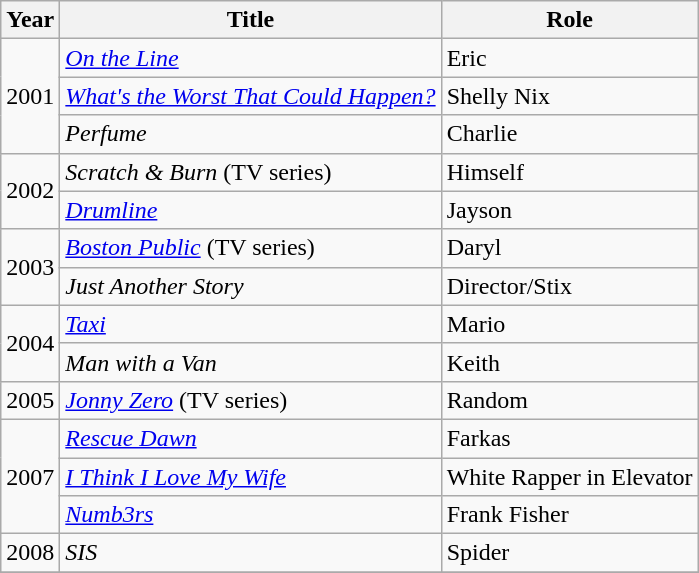<table class="wikitable">
<tr>
<th>Year</th>
<th>Title</th>
<th>Role</th>
</tr>
<tr>
<td rowspan=3>2001</td>
<td><em><a href='#'>On the Line</a></em></td>
<td>Eric</td>
</tr>
<tr>
<td><em><a href='#'>What's the Worst That Could Happen?</a></em></td>
<td>Shelly Nix</td>
</tr>
<tr>
<td><em>Perfume</em></td>
<td>Charlie</td>
</tr>
<tr>
<td rowspan=2>2002</td>
<td><em>Scratch & Burn</em> (TV series)</td>
<td>Himself</td>
</tr>
<tr>
<td><em><a href='#'>Drumline</a></em></td>
<td>Jayson</td>
</tr>
<tr>
<td rowspan=2>2003</td>
<td><em><a href='#'>Boston Public</a></em> (TV series)</td>
<td>Daryl</td>
</tr>
<tr>
<td><em>Just Another Story</em></td>
<td>Director/Stix</td>
</tr>
<tr>
<td rowspan=2>2004</td>
<td><em><a href='#'>Taxi</a></em></td>
<td>Mario</td>
</tr>
<tr>
<td><em>Man with a Van</em></td>
<td>Keith</td>
</tr>
<tr>
<td>2005</td>
<td><em><a href='#'>Jonny Zero</a></em> (TV series)</td>
<td>Random</td>
</tr>
<tr>
<td rowspan=3>2007</td>
<td><em><a href='#'>Rescue Dawn</a></em></td>
<td>Farkas</td>
</tr>
<tr>
<td><em><a href='#'>I Think I Love My Wife</a></em></td>
<td>White Rapper in Elevator</td>
</tr>
<tr>
<td><em><a href='#'>Numb3rs</a></em></td>
<td>Frank Fisher</td>
</tr>
<tr>
<td>2008</td>
<td><em>SIS</em></td>
<td>Spider</td>
</tr>
<tr>
</tr>
</table>
